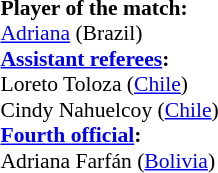<table width=100% style="font-size:90%">
<tr>
<td><br><strong>Player of the match:</strong>
<br><a href='#'>Adriana</a> (Brazil)<br><strong><a href='#'>Assistant referees</a>:</strong>
<br>Loreto Toloza (<a href='#'>Chile</a>)
<br>Cindy Nahuelcoy (<a href='#'>Chile</a>)
<br><strong><a href='#'>Fourth official</a>:</strong>
<br>Adriana Farfán (<a href='#'>Bolivia</a>)</td>
</tr>
</table>
